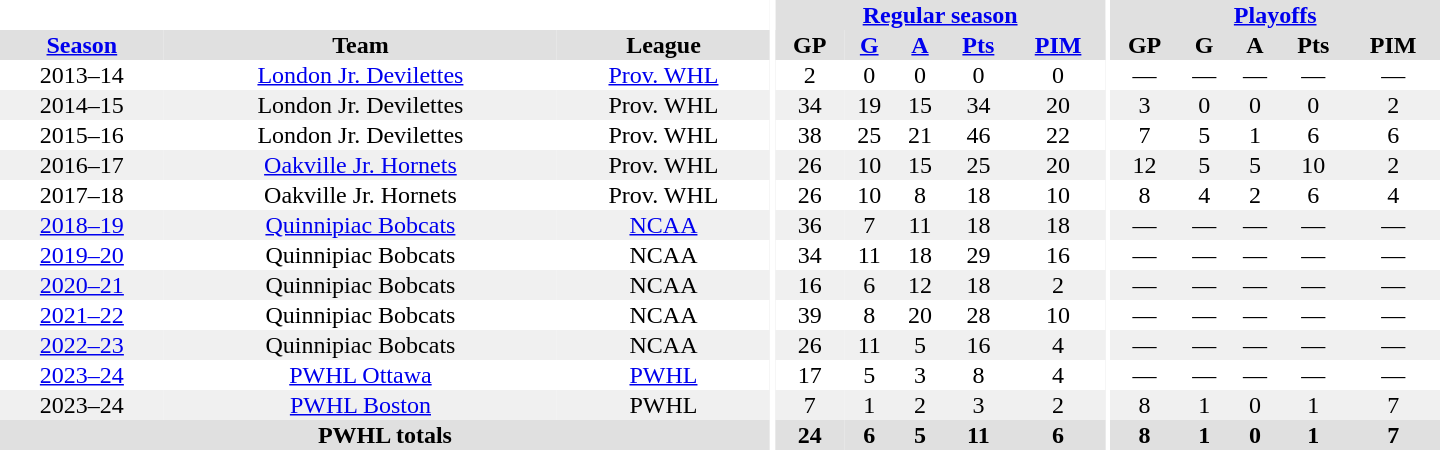<table border="0" cellpadding="1" cellspacing="0" style="text-align:center; width:60em">
<tr bgcolor="#e0e0e0">
<th colspan="3" bgcolor="#ffffff"></th>
<th rowspan="73" bgcolor="#ffffff"></th>
<th colspan="5"><a href='#'>Regular season</a></th>
<th rowspan="73" bgcolor="#ffffff"></th>
<th colspan="5"><a href='#'>Playoffs</a></th>
</tr>
<tr bgcolor="#e0e0e0">
<th><a href='#'>Season</a></th>
<th>Team</th>
<th>League</th>
<th>GP</th>
<th><a href='#'>G</a></th>
<th><a href='#'>A</a></th>
<th><a href='#'><strong>Pts</strong></a></th>
<th><a href='#'>PIM</a></th>
<th>GP</th>
<th>G</th>
<th>A</th>
<th>Pts</th>
<th>PIM</th>
</tr>
<tr>
<td>2013–14</td>
<td><a href='#'>London Jr. Devilettes</a></td>
<td><a href='#'>Prov. WHL</a></td>
<td>2</td>
<td>0</td>
<td>0</td>
<td>0</td>
<td>0</td>
<td>—</td>
<td>—</td>
<td>—</td>
<td>—</td>
<td>—</td>
</tr>
<tr bgcolor="#f0f0f0">
<td>2014–15</td>
<td>London Jr. Devilettes</td>
<td>Prov. WHL</td>
<td>34</td>
<td>19</td>
<td>15</td>
<td>34</td>
<td>20</td>
<td>3</td>
<td>0</td>
<td>0</td>
<td>0</td>
<td>2</td>
</tr>
<tr>
<td>2015–16</td>
<td>London Jr. Devilettes</td>
<td>Prov. WHL</td>
<td>38</td>
<td>25</td>
<td>21</td>
<td>46</td>
<td>22</td>
<td>7</td>
<td>5</td>
<td>1</td>
<td>6</td>
<td>6</td>
</tr>
<tr bgcolor="#f0f0f0">
<td>2016–17</td>
<td><a href='#'>Oakville Jr. Hornets</a></td>
<td>Prov. WHL</td>
<td>26</td>
<td>10</td>
<td>15</td>
<td>25</td>
<td>20</td>
<td>12</td>
<td>5</td>
<td>5</td>
<td>10</td>
<td>2</td>
</tr>
<tr>
<td>2017–18</td>
<td>Oakville Jr. Hornets</td>
<td>Prov. WHL</td>
<td>26</td>
<td>10</td>
<td>8</td>
<td>18</td>
<td>10</td>
<td>8</td>
<td>4</td>
<td>2</td>
<td>6</td>
<td>4</td>
</tr>
<tr bgcolor="#f0f0f0">
<td><a href='#'>2018–19</a></td>
<td><a href='#'>Quinnipiac Bobcats</a></td>
<td><a href='#'>NCAA</a></td>
<td>36</td>
<td>7</td>
<td>11</td>
<td>18</td>
<td>18</td>
<td>—</td>
<td>—</td>
<td>—</td>
<td>—</td>
<td>—</td>
</tr>
<tr>
<td><a href='#'>2019–20</a></td>
<td>Quinnipiac Bobcats</td>
<td>NCAA</td>
<td>34</td>
<td>11</td>
<td>18</td>
<td>29</td>
<td>16</td>
<td>—</td>
<td>—</td>
<td>—</td>
<td>—</td>
<td>—</td>
</tr>
<tr bgcolor="#f0f0f0">
<td><a href='#'>2020–21</a></td>
<td>Quinnipiac Bobcats</td>
<td>NCAA</td>
<td>16</td>
<td>6</td>
<td>12</td>
<td>18</td>
<td>2</td>
<td>—</td>
<td>—</td>
<td>—</td>
<td>—</td>
<td>—</td>
</tr>
<tr>
<td><a href='#'>2021–22</a></td>
<td>Quinnipiac Bobcats</td>
<td>NCAA</td>
<td>39</td>
<td>8</td>
<td>20</td>
<td>28</td>
<td>10</td>
<td>—</td>
<td>—</td>
<td>—</td>
<td>—</td>
<td>—</td>
</tr>
<tr bgcolor="#f0f0f0">
<td><a href='#'>2022–23</a></td>
<td>Quinnipiac Bobcats</td>
<td>NCAA</td>
<td>26</td>
<td>11</td>
<td>5</td>
<td>16</td>
<td>4</td>
<td>—</td>
<td>—</td>
<td>—</td>
<td>—</td>
<td>—</td>
</tr>
<tr>
<td><a href='#'>2023–24</a></td>
<td><a href='#'>PWHL Ottawa</a></td>
<td><a href='#'>PWHL</a></td>
<td>17</td>
<td>5</td>
<td>3</td>
<td>8</td>
<td>4</td>
<td>—</td>
<td>—</td>
<td>—</td>
<td>—</td>
<td>—</td>
</tr>
<tr bgcolor="#f0f0f0">
<td>2023–24</td>
<td><a href='#'>PWHL Boston</a></td>
<td>PWHL</td>
<td>7</td>
<td>1</td>
<td>2</td>
<td>3</td>
<td>2</td>
<td>8</td>
<td>1</td>
<td>0</td>
<td>1</td>
<td>7</td>
</tr>
<tr bgcolor="#e0e0e0">
<th colspan="3">PWHL totals</th>
<th>24</th>
<th>6</th>
<th>5</th>
<th>11</th>
<th>6</th>
<th>8</th>
<th>1</th>
<th>0</th>
<th>1</th>
<th>7</th>
</tr>
</table>
